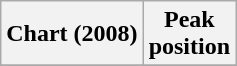<table class="wikitable">
<tr>
<th>Chart (2008)</th>
<th>Peak<br>position</th>
</tr>
<tr>
</tr>
</table>
